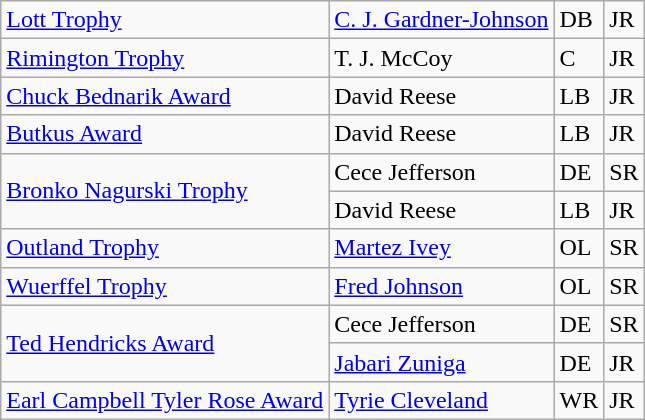<table class="wikitable">
<tr>
<td><a href='#'>Lott Trophy</a></td>
<td><a href='#'>C. J. Gardner-Johnson</a></td>
<td>DB</td>
<td>JR</td>
</tr>
<tr>
<td><a href='#'>Rimington Trophy</a></td>
<td>T. J. McCoy</td>
<td>C</td>
<td>JR</td>
</tr>
<tr>
<td><a href='#'>Chuck Bednarik Award</a></td>
<td>David Reese</td>
<td>LB</td>
<td>JR</td>
</tr>
<tr>
<td><a href='#'>Butkus Award</a></td>
<td>David Reese</td>
<td>LB</td>
<td>JR</td>
</tr>
<tr>
<td rowspan=2><a href='#'>Bronko Nagurski Trophy</a></td>
<td>Cece Jefferson</td>
<td>DE</td>
<td>SR</td>
</tr>
<tr>
<td>David Reese</td>
<td>LB</td>
<td>JR</td>
</tr>
<tr>
<td><a href='#'>Outland Trophy</a></td>
<td><a href='#'>Martez Ivey</a></td>
<td>OL</td>
<td>SR</td>
</tr>
<tr>
<td><a href='#'>Wuerffel Trophy</a></td>
<td><a href='#'>Fred Johnson</a></td>
<td>OL</td>
<td>SR</td>
</tr>
<tr>
<td rowspan=2><a href='#'>Ted Hendricks Award</a></td>
<td>Cece Jefferson</td>
<td>DE</td>
<td>SR</td>
</tr>
<tr>
<td><a href='#'>Jabari Zuniga</a></td>
<td>DE</td>
<td>JR</td>
</tr>
<tr>
<td><a href='#'>Earl Campbell Tyler Rose Award</a></td>
<td><a href='#'>Tyrie Cleveland</a></td>
<td>WR</td>
<td>JR</td>
</tr>
</table>
